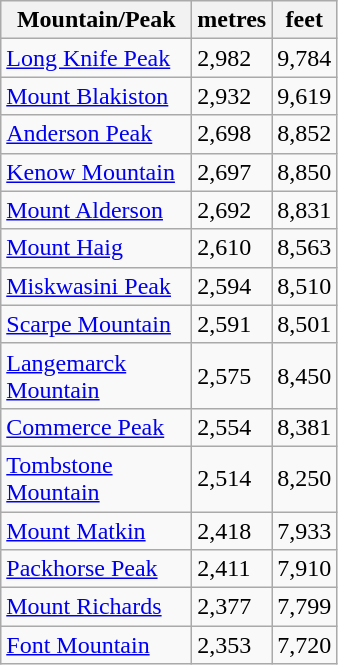<table class="wikitable sortable" style="margin-left:3em">
<tr>
<th align=left width=120>Mountain/Peak</th>
<th>metres</th>
<th>feet</th>
</tr>
<tr>
<td><a href='#'>Long Knife Peak</a></td>
<td>2,982</td>
<td align=right>9,784</td>
</tr>
<tr>
<td><a href='#'>Mount Blakiston</a></td>
<td>2,932</td>
<td align=right>9,619</td>
</tr>
<tr>
<td><a href='#'>Anderson Peak</a></td>
<td>2,698</td>
<td align=right>8,852</td>
</tr>
<tr>
<td><a href='#'>Kenow Mountain</a></td>
<td>2,697</td>
<td align=right>8,850</td>
</tr>
<tr>
<td><a href='#'>Mount Alderson</a></td>
<td>2,692</td>
<td align=right>8,831</td>
</tr>
<tr>
<td><a href='#'>Mount Haig</a></td>
<td>2,610</td>
<td align=right>8,563</td>
</tr>
<tr>
<td><a href='#'>Miskwasini Peak</a></td>
<td>2,594</td>
<td align=right>8,510</td>
</tr>
<tr>
<td><a href='#'>Scarpe Mountain</a></td>
<td>2,591</td>
<td align=right>8,501</td>
</tr>
<tr>
<td><a href='#'>Langemarck Mountain</a></td>
<td>2,575</td>
<td align=right>8,450</td>
</tr>
<tr>
<td><a href='#'>Commerce Peak</a></td>
<td>2,554</td>
<td align=right>8,381</td>
</tr>
<tr>
<td><a href='#'>Tombstone Mountain</a></td>
<td>2,514</td>
<td align=right>8,250</td>
</tr>
<tr>
<td><a href='#'>Mount Matkin</a></td>
<td>2,418</td>
<td align=right>7,933</td>
</tr>
<tr>
<td><a href='#'>Packhorse Peak</a></td>
<td>2,411</td>
<td align=right>7,910</td>
</tr>
<tr>
<td><a href='#'>Mount Richards</a></td>
<td>2,377</td>
<td align=right>7,799</td>
</tr>
<tr>
<td><a href='#'>Font Mountain</a></td>
<td>2,353</td>
<td align=right>7,720</td>
</tr>
</table>
